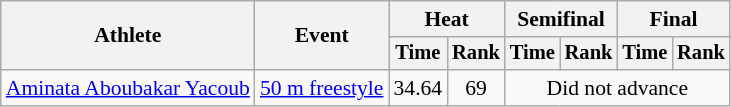<table class=wikitable style="font-size:90%">
<tr>
<th rowspan="2">Athlete</th>
<th rowspan="2">Event</th>
<th colspan="2">Heat</th>
<th colspan="2">Semifinal</th>
<th colspan="2">Final</th>
</tr>
<tr style="font-size:95%">
<th>Time</th>
<th>Rank</th>
<th>Time</th>
<th>Rank</th>
<th>Time</th>
<th>Rank</th>
</tr>
<tr align=center>
<td align=left><a href='#'>Aminata Aboubakar Yacoub</a></td>
<td align=left><a href='#'>50 m freestyle</a></td>
<td>34.64</td>
<td>69</td>
<td colspan=4>Did not advance</td>
</tr>
</table>
